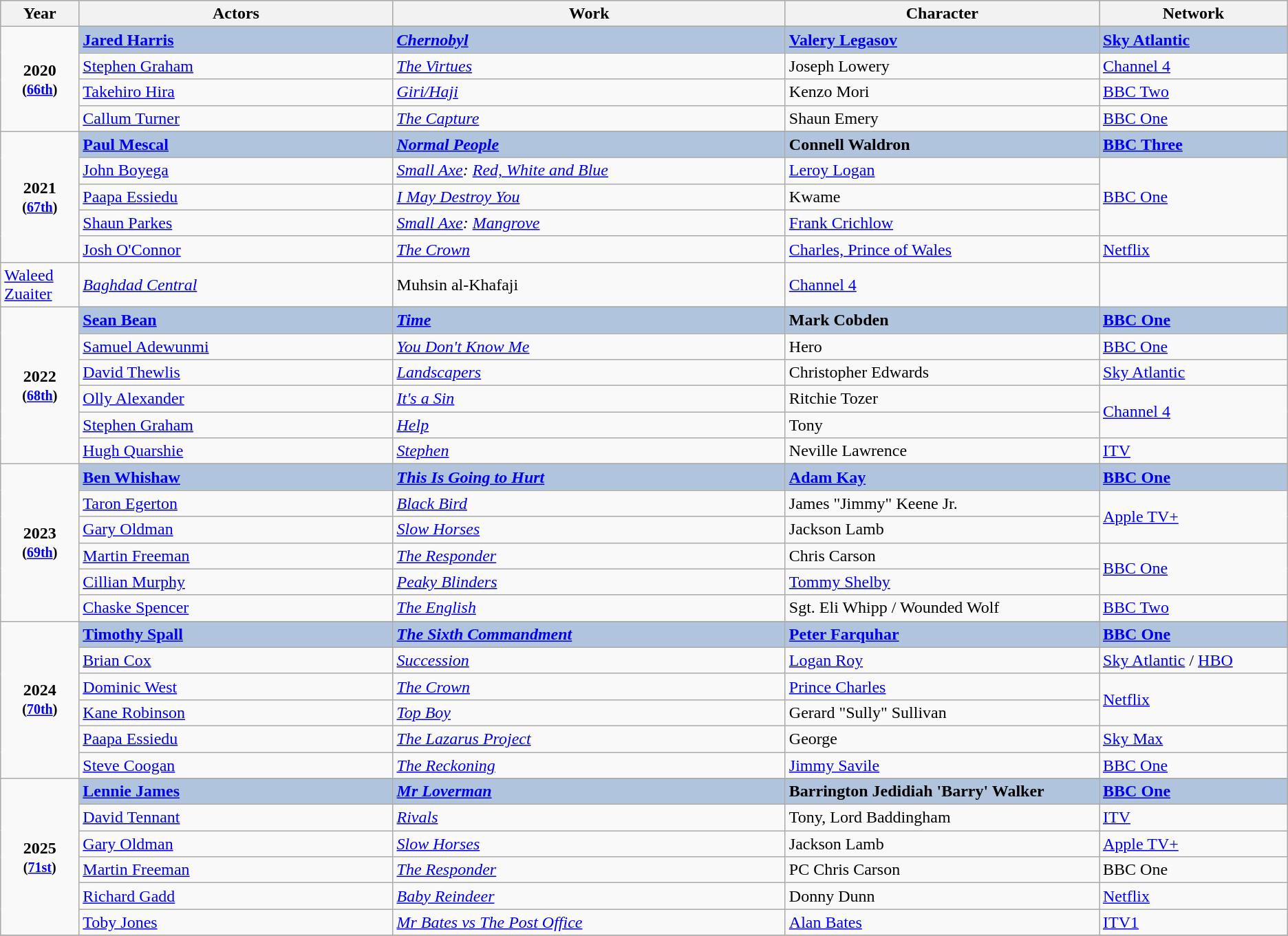<table class="wikitable">
<tr style="background:#bebebe;">
<th style="width:5%;">Year</th>
<th style="width:20%;">Actors</th>
<th style="width:25%;">Work</th>
<th style="width:20%;">Character</th>
<th style="width:12%;">Network</th>
</tr>
<tr>
<td rowspan=5 style="text-align:center"><strong>2020 <small> <br>(<a href='#'>66th</a>) </small> <br></strong></td>
</tr>
<tr style="background:#B0C4DE;">
<td><strong><a href='#'>Jared Harris</a></strong></td>
<td><strong><em><a href='#'>Chernobyl</a></em></strong></td>
<td><strong><a href='#'>Valery Legasov</a></strong></td>
<td><strong><a href='#'>Sky Atlantic</a></strong></td>
</tr>
<tr>
<td><a href='#'>Stephen Graham</a></td>
<td><em><a href='#'>The Virtues</a></em></td>
<td>Joseph Lowery</td>
<td><a href='#'>Channel 4</a></td>
</tr>
<tr>
<td><a href='#'>Takehiro Hira</a></td>
<td><em><a href='#'>Giri/Haji</a></em></td>
<td>Kenzo Mori</td>
<td><a href='#'>BBC Two</a></td>
</tr>
<tr>
<td><a href='#'>Callum Turner</a></td>
<td><em><a href='#'>The Capture</a></em></td>
<td>Shaun Emery</td>
<td><a href='#'>BBC One</a></td>
</tr>
<tr>
<td rowspan=7 style="text-align:center"><strong>2021 <small> <br>(<a href='#'>67th</a>) </small> <br></strong></td>
</tr>
<tr style="background:#B0C4DE;">
</tr>
<tr style="background:#B0C4DE;">
<td><strong><a href='#'>Paul Mescal</a></strong></td>
<td><strong><em><a href='#'>Normal People</a></em></strong></td>
<td><strong>Connell Waldron</strong></td>
<td><strong><a href='#'>BBC Three</a></strong></td>
</tr>
<tr>
<td><a href='#'>John Boyega</a></td>
<td><em><a href='#'> Small Axe</a>: <a href='#'>Red, White and Blue</a></em></td>
<td><a href='#'>Leroy Logan</a></td>
<td rowspan="3"><a href='#'>BBC One</a></td>
</tr>
<tr>
<td><a href='#'>Paapa Essiedu</a></td>
<td><em><a href='#'>I May Destroy You</a></em></td>
<td>Kwame</td>
</tr>
<tr>
<td><a href='#'>Shaun Parkes</a></td>
<td><em><a href='#'> Small Axe</a>: <a href='#'>Mangrove</a></em></td>
<td><a href='#'>Frank Crichlow</a></td>
</tr>
<tr>
<td><a href='#'>Josh O'Connor</a></td>
<td><em><a href='#'>The Crown</a></em></td>
<td><a href='#'>Charles, Prince of Wales</a></td>
<td><a href='#'>Netflix</a></td>
</tr>
<tr>
<td><a href='#'>Waleed Zuaiter</a></td>
<td><em><a href='#'> Baghdad Central</a></em></td>
<td>Muhsin al-Khafaji</td>
<td><a href='#'>Channel 4</a></td>
</tr>
<tr>
<td rowspan=7 style="text-align:center"><strong>2022 <small> <br>(<a href='#'>68th</a>) </small> <br></strong></td>
</tr>
<tr style="background:#B0C4DE;">
<td><strong><a href='#'>Sean Bean</a></strong></td>
<td><strong><em><a href='#'>Time</a></em></strong></td>
<td><strong>Mark Cobden</strong></td>
<td><strong><a href='#'>BBC One</a></strong></td>
</tr>
<tr>
<td><a href='#'>Samuel Adewunmi</a></td>
<td><em><a href='#'>You Don't Know Me</a></em></td>
<td>Hero</td>
<td><a href='#'>BBC One</a></td>
</tr>
<tr>
<td><a href='#'>David Thewlis</a></td>
<td><em><a href='#'>Landscapers</a></em></td>
<td>Christopher Edwards</td>
<td><a href='#'>Sky Atlantic</a></td>
</tr>
<tr>
<td><a href='#'>Olly Alexander</a></td>
<td><em><a href='#'>It's a Sin</a></em></td>
<td>Ritchie Tozer</td>
<td rowspan="2"><a href='#'>Channel 4</a></td>
</tr>
<tr>
<td><a href='#'>Stephen Graham</a></td>
<td><em><a href='#'>Help</a></em></td>
<td>Tony</td>
</tr>
<tr>
<td><a href='#'>Hugh Quarshie</a></td>
<td><em><a href='#'>Stephen</a></em></td>
<td>Neville Lawrence</td>
<td><a href='#'>ITV</a></td>
</tr>
<tr>
<td rowspan=7, style="text-align:center"><strong>2023 <br><small>(<a href='#'>69th</a>)</small></strong> <br></td>
</tr>
<tr style="background:#B0C4DE;">
<td><strong><a href='#'>Ben Whishaw</a></strong></td>
<td><strong><em><a href='#'>This Is Going to Hurt</a></em></strong></td>
<td><strong><a href='#'>Adam Kay</a></strong></td>
<td><strong><a href='#'>BBC One</a></strong></td>
</tr>
<tr>
<td><a href='#'>Taron Egerton</a></td>
<td><em><a href='#'>Black Bird</a></em></td>
<td>James "Jimmy" Keene Jr.</td>
<td rowspan="2"><a href='#'>Apple TV+</a></td>
</tr>
<tr>
<td><a href='#'>Gary Oldman</a></td>
<td><em><a href='#'>Slow Horses</a></em></td>
<td>Jackson Lamb</td>
</tr>
<tr>
<td><a href='#'>Martin Freeman</a></td>
<td><em><a href='#'>The Responder</a></em></td>
<td>Chris Carson</td>
<td rowspan="2"><a href='#'>BBC One</a></td>
</tr>
<tr>
<td><a href='#'>Cillian Murphy</a></td>
<td><em><a href='#'>Peaky Blinders</a></em></td>
<td><a href='#'>Tommy Shelby</a></td>
</tr>
<tr>
<td><a href='#'>Chaske Spencer</a></td>
<td><em><a href='#'>The English</a></em></td>
<td>Sgt. Eli Whipp / Wounded Wolf</td>
<td><a href='#'>BBC Two</a></td>
</tr>
<tr>
<td rowspan=7 style="text-align:center"><strong>2024 <br><small>(<a href='#'>70th</a>)</small></strong> <br></td>
</tr>
<tr style="background:#B0C4DE;">
<td><strong><a href='#'>Timothy Spall</a></strong></td>
<td><strong><em><a href='#'>The Sixth Commandment</a></em></strong></td>
<td><strong><a href='#'>Peter Farquhar</a></strong></td>
<td><strong><a href='#'>BBC One</a> </strong></td>
</tr>
<tr>
<td><a href='#'>Brian Cox</a></td>
<td><em><a href='#'>Succession</a></em></td>
<td><a href='#'>Logan Roy</a></td>
<td><a href='#'>Sky Atlantic</a> / <a href='#'>HBO</a></td>
</tr>
<tr>
<td><a href='#'>Dominic West</a></td>
<td><em><a href='#'>The Crown</a></em></td>
<td><a href='#'>Prince Charles</a></td>
<td rowspan="2"><a href='#'>Netflix</a></td>
</tr>
<tr>
<td><a href='#'>Kane Robinson</a></td>
<td><em><a href='#'>Top Boy</a></em></td>
<td>Gerard "Sully" Sullivan</td>
</tr>
<tr>
<td><a href='#'>Paapa Essiedu</a></td>
<td><em><a href='#'>The Lazarus Project</a></em></td>
<td>George</td>
<td><a href='#'>Sky Max</a></td>
</tr>
<tr>
<td><a href='#'>Steve Coogan</a></td>
<td><em><a href='#'>The Reckoning</a></em></td>
<td><a href='#'>Jimmy Savile</a></td>
<td><a href='#'>BBC One</a></td>
</tr>
<tr>
<td rowspan=7 style="text-align:center"><strong>2025 <br><small>(<a href='#'>71st</a>)</small></strong> <br></td>
</tr>
<tr style="background:#B0C4DE;">
<td><strong><a href='#'>Lennie James</a></strong></td>
<td><strong><em><a href='#'>Mr Loverman</a></em></strong></td>
<td><strong>Barrington Jedidiah 'Barry' Walker</strong></td>
<td><strong><a href='#'>BBC One</a> </strong></td>
</tr>
<tr>
<td><a href='#'>David Tennant</a></td>
<td><em><a href='#'>Rivals</a></em></td>
<td>Tony, Lord Baddingham</td>
<td><a href='#'>ITV</a></td>
</tr>
<tr>
<td><a href='#'>Gary Oldman</a></td>
<td><em><a href='#'>Slow Horses</a></em></td>
<td>Jackson Lamb</td>
<td><a href='#'>Apple TV+</a></td>
</tr>
<tr>
<td><a href='#'>Martin Freeman</a></td>
<td><em><a href='#'>The Responder</a></em></td>
<td>PC Chris Carson</td>
<td>BBC One</td>
</tr>
<tr>
<td><a href='#'>Richard Gadd</a></td>
<td><em><a href='#'>Baby Reindeer</a></em></td>
<td>Donny Dunn</td>
<td><a href='#'>Netflix</a></td>
</tr>
<tr>
<td><a href='#'>Toby Jones</a></td>
<td><em><a href='#'>Mr Bates vs The Post Office</a></em></td>
<td><a href='#'>Alan Bates</a></td>
<td><a href='#'>ITV1</a></td>
</tr>
<tr>
</tr>
</table>
